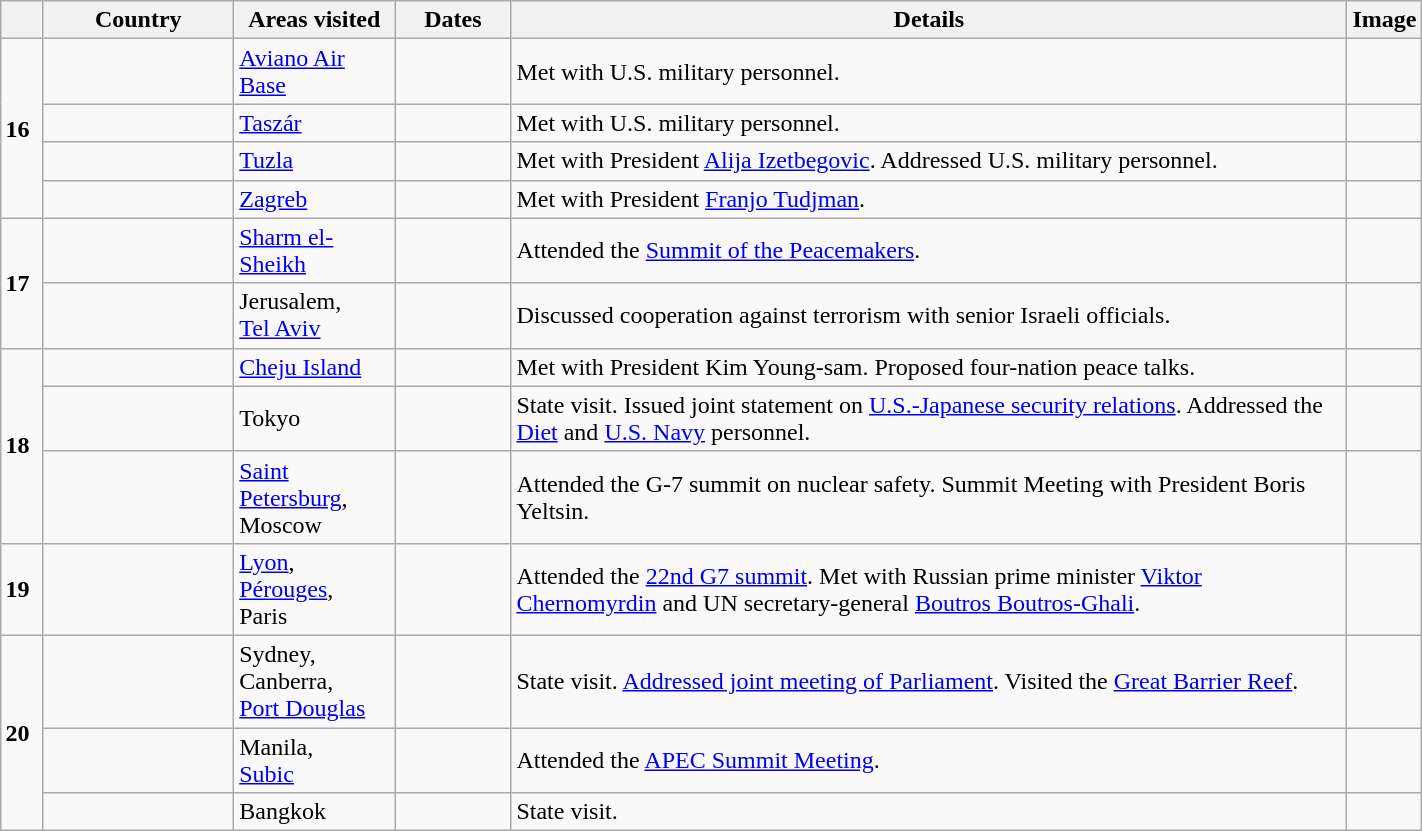<table class="wikitable sortable" border="1" style="margin: 1em auto 1em auto">
<tr>
<th style="width: 3%;"></th>
<th width=120>Country</th>
<th width=100>Areas visited</th>
<th width=70>Dates</th>
<th width=550>Details</th>
<th>Image</th>
</tr>
<tr>
<td rowspan=4><strong>16</strong></td>
<td></td>
<td><a href='#'>Aviano Air Base</a></td>
<td></td>
<td>Met with U.S. military personnel.</td>
<td></td>
</tr>
<tr>
<td></td>
<td><a href='#'>Taszár</a></td>
<td></td>
<td>Met with U.S. military personnel.</td>
<td></td>
</tr>
<tr>
<td></td>
<td><a href='#'>Tuzla</a></td>
<td></td>
<td>Met with President <a href='#'>Alija Izetbegovic</a>. Addressed U.S. military personnel.</td>
<td></td>
</tr>
<tr>
<td></td>
<td><a href='#'>Zagreb</a></td>
<td></td>
<td>Met with President <a href='#'>Franjo Tudjman</a>.</td>
<td></td>
</tr>
<tr>
<td rowspan=2><strong>17</strong></td>
<td></td>
<td><a href='#'>Sharm el-Sheikh</a></td>
<td></td>
<td>Attended the <a href='#'>Summit of the Peacemakers</a>.</td>
<td></td>
</tr>
<tr>
<td></td>
<td>Jerusalem,<br><a href='#'>Tel Aviv</a></td>
<td></td>
<td>Discussed cooperation against terrorism with senior Israeli officials.</td>
<td></td>
</tr>
<tr>
<td rowspan=3><strong>18</strong></td>
<td></td>
<td><a href='#'>Cheju Island</a></td>
<td></td>
<td>Met with President Kim Young-sam. Proposed four-nation peace talks.</td>
<td></td>
</tr>
<tr>
<td></td>
<td>Tokyo</td>
<td></td>
<td>State visit. Issued joint statement on <a href='#'>U.S.-Japanese security relations</a>. Addressed the <a href='#'>Diet</a> and <a href='#'>U.S. Navy</a> personnel.</td>
<td></td>
</tr>
<tr>
<td></td>
<td><a href='#'>Saint Petersburg</a>,<br>Moscow</td>
<td></td>
<td>Attended the G-7 summit on nuclear safety. Summit Meeting with President Boris Yeltsin.</td>
<td></td>
</tr>
<tr>
<td><strong>19</strong></td>
<td></td>
<td><a href='#'>Lyon</a>,<br><a href='#'>Pérouges</a>,<br>Paris</td>
<td></td>
<td>Attended the <a href='#'>22nd G7 summit</a>. Met with Russian prime minister <a href='#'>Viktor Chernomyrdin</a> and UN secretary-general <a href='#'>Boutros Boutros-Ghali</a>.</td>
<td></td>
</tr>
<tr>
<td rowspan=3><strong>20</strong></td>
<td></td>
<td>Sydney,<br>Canberra,<br><a href='#'>Port Douglas</a></td>
<td></td>
<td>State visit. <a href='#'>Addressed joint meeting of Parliament</a>. Visited the <a href='#'>Great Barrier Reef</a>.</td>
<td></td>
</tr>
<tr>
<td></td>
<td>Manila,<br><a href='#'>Subic</a></td>
<td></td>
<td>Attended the <a href='#'>APEC Summit Meeting</a>.</td>
<td></td>
</tr>
<tr>
<td></td>
<td>Bangkok</td>
<td></td>
<td>State visit.</td>
<td></td>
</tr>
</table>
